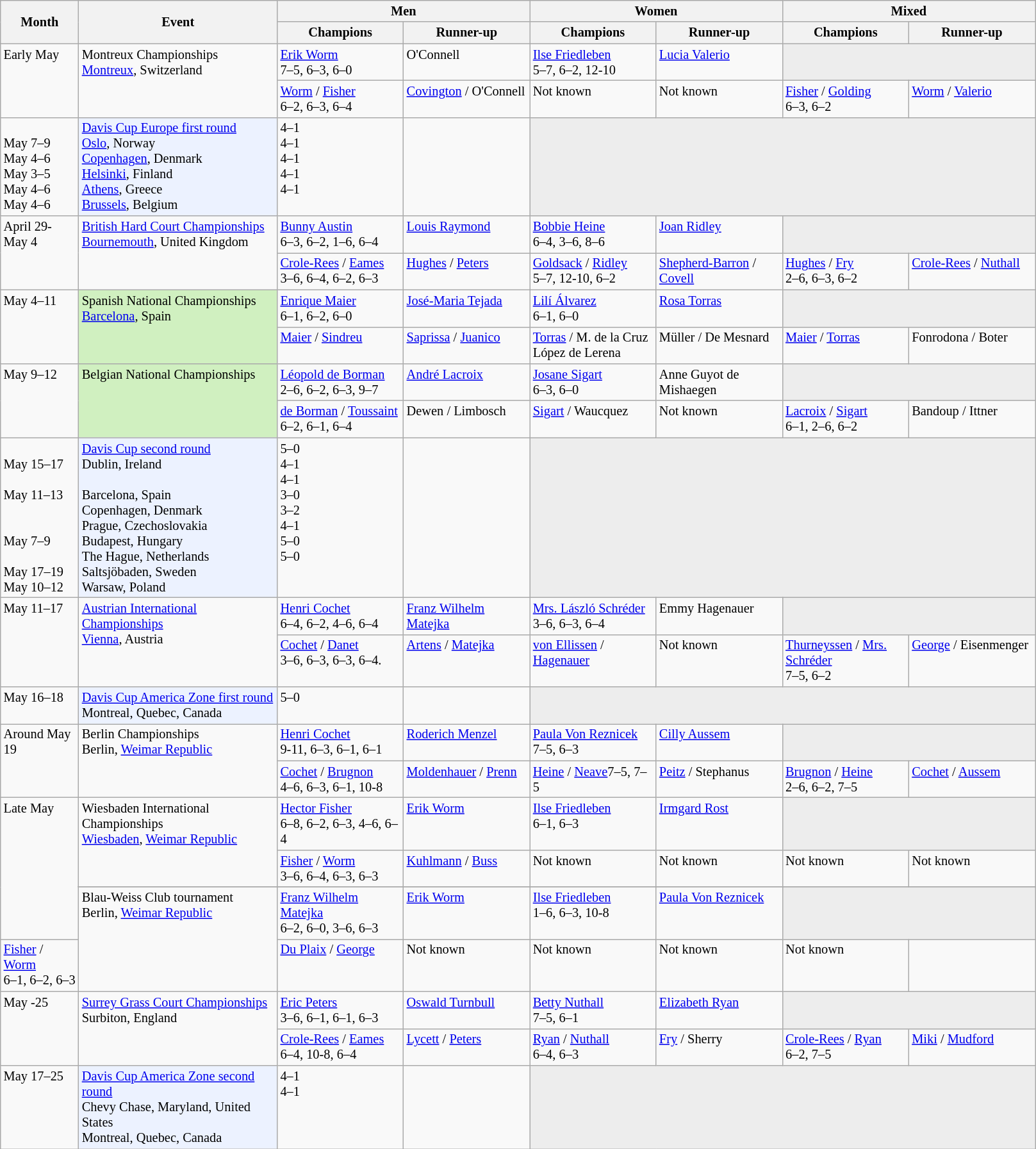<table class="wikitable" style="font-size:85%;">
<tr>
<th rowspan="2" style="width:75px;">Month</th>
<th rowspan="2" style="width:200px;">Event</th>
<th colspan="2" style="width:250px;">Men</th>
<th colspan="2" style="width:250px;">Women</th>
<th colspan="2" style="width:250px;">Mixed</th>
</tr>
<tr>
<th style="width:125px;">Champions</th>
<th style="width:125px;">Runner-up</th>
<th style="width:125px;">Champions</th>
<th style="width:125px;">Runner-up</th>
<th style="width:125px;">Champions</th>
<th style="width:125px;">Runner-up</th>
</tr>
<tr valign=top>
<td rowspan=2>Early May</td>
<td rowspan="2">Montreux Championships<br> <a href='#'>Montreux</a>, Switzerland</td>
<td> <a href='#'>Erik Worm</a><br>7–5, 6–3, 6–0</td>
<td> O'Connell</td>
<td> <a href='#'>Ilse Friedleben</a><br>5–7, 6–2, 12-10</td>
<td> <a href='#'>Lucia Valerio</a></td>
<td style="background:#ededed;" colspan="2"></td>
</tr>
<tr valign=top>
<td> <a href='#'>Worm</a> /  <a href='#'>Fisher</a><br>6–2, 6–3, 6–4</td>
<td> <a href='#'>Covington</a> /  O'Connell</td>
<td>Not known</td>
<td>Not known</td>
<td> <a href='#'>Fisher</a> /  <a href='#'>Golding</a><br> 6–3, 6–2</td>
<td> <a href='#'>Worm</a> /  <a href='#'>Valerio</a></td>
</tr>
<tr valign=top>
<td><br>May 7–9<br>May 4–6<br>May 3–5<br>May 4–6<br>May 4–6</td>
<td style="background:#ECF2FF;"><a href='#'>Davis Cup Europe first round</a><br><a href='#'>Oslo</a>, Norway<br><a href='#'>Copenhagen</a>, Denmark<br><a href='#'>Helsinki</a>, Finland<br><a href='#'>Athens</a>, Greece<br><a href='#'>Brussels</a>, Belgium<br></td>
<td><strong></strong> 4–1<br><strong></strong> 4–1<br><strong></strong> 4–1<br><strong></strong> 4–1<br><strong></strong> 4–1<br></td>
<td><br><br><br><br></td>
<td style="background:#ededed;" colspan="4"></td>
</tr>
<tr valign=top>
<td rowspan=2>April 29-May 4</td>
<td rowspan="2"><a href='#'>British Hard Court Championships</a><br> <a href='#'>Bournemouth</a>, United Kingdom</td>
<td> <a href='#'>Bunny Austin</a><br>6–3, 6–2, 1–6, 6–4</td>
<td> <a href='#'>Louis Raymond</a></td>
<td> <a href='#'>Bobbie Heine</a><br>6–4, 3–6, 8–6</td>
<td> <a href='#'>Joan Ridley</a></td>
<td style="background:#ededed;" colspan="2"></td>
</tr>
<tr valign=top>
<td> <a href='#'>Crole-Rees</a> /  <a href='#'>Eames</a><br>3–6, 6–4, 6–2, 6–3</td>
<td> <a href='#'>Hughes</a> /  <a href='#'>Peters</a></td>
<td> <a href='#'>Goldsack</a> /  <a href='#'>Ridley</a><br> 5–7, 12-10, 6–2</td>
<td> <a href='#'>Shepherd-Barron</a> /  <a href='#'>Covell</a></td>
<td> <a href='#'>Hughes</a> /  <a href='#'>Fry</a><br>2–6, 6–3, 6–2</td>
<td> <a href='#'>Crole-Rees</a> /  <a href='#'>Nuthall</a></td>
</tr>
<tr valign=top>
<td rowspan=2>May 4–11</td>
<td rowspan="2" style="background:#d0f0c0;">Spanish National Championships<br> <a href='#'>Barcelona</a>, Spain</td>
<td> <a href='#'>Enrique Maier</a><br>6–1, 6–2, 6–0</td>
<td> <a href='#'>José-Maria Tejada</a></td>
<td> <a href='#'>Lilí Álvarez</a><br>6–1, 6–0</td>
<td> <a href='#'>Rosa Torras</a></td>
<td style="background:#ededed;" colspan="2"></td>
</tr>
<tr valign=top>
<td> <a href='#'>Maier</a> /  <a href='#'>Sindreu</a></td>
<td> <a href='#'>Saprissa</a> /  <a href='#'>Juanico</a></td>
<td> <a href='#'>Torras</a> / M. de la Cruz López de Lerena</td>
<td>Müller / De Mesnard</td>
<td> <a href='#'>Maier</a> /  <a href='#'>Torras</a></td>
<td>Fonrodona / Boter</td>
</tr>
<tr valign=top>
<td rowspan=2>May 9–12</td>
<td rowspan="2" style="background:#d0f0c0;">Belgian National Championships<br></td>
<td> <a href='#'>Léopold de Borman</a><br>2–6, 6–2, 6–3, 9–7</td>
<td> <a href='#'>André Lacroix</a></td>
<td> <a href='#'>Josane Sigart</a><br>6–3, 6–0</td>
<td> Anne Guyot de Mishaegen</td>
<td style="background:#ededed;" colspan="2"></td>
</tr>
<tr valign=top>
<td> <a href='#'>de Borman</a> /  <a href='#'>Toussaint</a><br>6–2, 6–1, 6–4</td>
<td>Dewen / Limbosch</td>
<td> <a href='#'>Sigart</a> /  Waucquez<br></td>
<td>Not known</td>
<td> <a href='#'>Lacroix</a> /  <a href='#'>Sigart</a><br>6–1, 2–6, 6–2</td>
<td>Bandoup / Ittner</td>
</tr>
<tr valign=top>
<td><br>May 15–17<br><br>May 11–13<br><br><br>May 7–9<br><br>May 17–19<br>May 10–12</td>
<td style="background:#ECF2FF;"><a href='#'>Davis Cup second round</a><br> Dublin, Ireland<br><br>Barcelona, Spain<br>Copenhagen, Denmark<br>Prague, Czechoslovakia<br>Budapest, Hungary<br>The Hague, Netherlands <br>Saltsjöbaden, Sweden<br>Warsaw, Poland</td>
<td><strong></strong> 5–0<br><strong></strong> 4–1<br><strong></strong> 4–1<br><strong></strong> 3–0<br><strong></strong> 3–2<br><strong></strong> 4–1<br><strong></strong> 5–0<br><strong></strong> 5–0</td>
<td><br><br><br><br><br><br><br></td>
<td style="background:#ededed;" colspan="4"></td>
</tr>
<tr valign=top>
<td rowspan=2>May 11–17</td>
<td rowspan="2"><a href='#'>Austrian International Championships</a><br> <a href='#'>Vienna</a>, Austria</td>
<td> <a href='#'>Henri Cochet</a><br>6–4, 6–2, 4–6, 6–4</td>
<td> <a href='#'>Franz Wilhelm Matejka</a></td>
<td> <a href='#'>Mrs. László Schréder</a><br>3–6, 6–3, 6–4</td>
<td> Emmy Hagenauer</td>
<td style="background:#ededed;" colspan="2"></td>
</tr>
<tr valign=top>
<td> <a href='#'>Cochet</a> /  <a href='#'>Danet</a><br>3–6, 6–3, 6–3, 6–4.</td>
<td> <a href='#'>Artens</a> /  <a href='#'>Matejka</a></td>
<td> <a href='#'>von Ellissen</a> /  <a href='#'>Hagenauer</a></td>
<td>Not known</td>
<td> <a href='#'>Thurneyssen</a> /  <a href='#'>Mrs. Schréder</a><br>7–5, 6–2</td>
<td> <a href='#'>George</a> /  Eisenmenger</td>
</tr>
<tr valign=top>
<td>May 16–18</td>
<td style="background:#ECF2FF;"><a href='#'>Davis Cup America Zone first round</a><br>Montreal, Quebec, Canada</td>
<td><strong></strong> 5–0</td>
<td></td>
<td style="background:#ededed;" colspan="4"></td>
</tr>
<tr valign=top>
<td rowspan=2>Around May 19</td>
<td rowspan="2">Berlin Championships<br> Berlin, <a href='#'>Weimar Republic</a></td>
<td> <a href='#'>Henri Cochet</a><br>9-11, 6–3, 6–1, 6–1</td>
<td> <a href='#'>Roderich Menzel</a></td>
<td> <a href='#'>Paula Von Reznicek</a><br>7–5, 6–3</td>
<td> <a href='#'>Cilly Aussem</a></td>
<td style="background:#ededed;" colspan="2"></td>
</tr>
<tr valign=top>
<td>  <a href='#'>Cochet</a> /  <a href='#'>Brugnon</a> <br>4–6, 6–3, 6–1, 10-8</td>
<td> <a href='#'>Moldenhauer</a> /  <a href='#'>Prenn</a></td>
<td> <a href='#'>Heine</a> /  <a href='#'>Neave</a>7–5, 7–5<br></td>
<td> <a href='#'>Peitz</a> / Stephanus</td>
<td> <a href='#'>Brugnon</a> /  <a href='#'>Heine</a><br> 2–6, 6–2, 7–5</td>
<td>  <a href='#'>Cochet</a> /  <a href='#'>Aussem</a></td>
</tr>
<tr valign=top>
<td rowspan=4>Late May</td>
<td rowspan="2">Wiesbaden International Championships<br> <a href='#'>Wiesbaden</a>, <a href='#'>Weimar Republic</a></td>
<td> <a href='#'>Hector Fisher</a><br>6–8, 6–2, 6–3, 4–6, 6–4</td>
<td> <a href='#'>Erik Worm</a></td>
<td> <a href='#'>Ilse Friedleben</a><br>6–1, 6–3</td>
<td> <a href='#'>Irmgard Rost</a></td>
<td style="background:#ededed;" colspan="2"></td>
</tr>
<tr valign=top>
<td> <a href='#'>Fisher</a> /  <a href='#'>Worm</a> <br>3–6, 6–4, 6–3, 6–3</td>
<td> <a href='#'>Kuhlmann</a> /  <a href='#'>Buss</a></td>
<td>Not known</td>
<td>Not known</td>
<td>Not known</td>
<td>Not known</td>
</tr>
<tr valign=top>
</tr>
<tr valign=top>
<td rowspan="2">Blau-Weiss Club tournament<br> Berlin, <a href='#'>Weimar Republic</a></td>
<td> <a href='#'>Franz Wilhelm Matejka</a><br>6–2, 6–0, 3–6, 6–3</td>
<td> <a href='#'>Erik Worm</a></td>
<td> <a href='#'>Ilse Friedleben</a><br>1–6, 6–3, 10-8</td>
<td> <a href='#'>Paula Von Reznicek</a></td>
<td style="background:#ededed;" colspan="2"></td>
</tr>
<tr valign=top>
<td> <a href='#'>Fisher</a> /  <a href='#'>Worm</a><br>6–1, 6–2, 6–3</td>
<td> <a href='#'>Du Plaix</a> /  <a href='#'>George</a></td>
<td>Not known</td>
<td>Not known</td>
<td>Not known</td>
<td>Not known</td>
</tr>
<tr valign=top>
<td rowspan=2>May -25</td>
<td rowspan="2"><a href='#'>Surrey Grass Court Championships</a><br>  Surbiton, England</td>
<td> <a href='#'>Eric Peters</a><br>3–6, 6–1, 6–1, 6–3</td>
<td> <a href='#'>Oswald Turnbull</a></td>
<td> <a href='#'>Betty Nuthall</a><br>7–5, 6–1</td>
<td> <a href='#'>Elizabeth Ryan</a></td>
<td style="background:#ededed;" colspan="2"></td>
</tr>
<tr valign=top>
<td> <a href='#'>Crole-Rees</a> /  <a href='#'>Eames</a><br>6–4, 10-8, 6–4</td>
<td> <a href='#'>Lycett</a> /  <a href='#'>Peters</a></td>
<td> <a href='#'>Ryan</a> /  <a href='#'>Nuthall</a><br>6–4, 6–3</td>
<td> <a href='#'>Fry</a> / Sherry</td>
<td> <a href='#'>Crole-Rees</a> /  <a href='#'>Ryan</a><br>6–2, 7–5</td>
<td> <a href='#'>Miki</a> /  <a href='#'>Mudford</a></td>
</tr>
<tr valign=top>
<td>May 17–25</td>
<td style="background:#ECF2FF;"><a href='#'>Davis Cup America Zone second round</a><br>Chevy Chase, Maryland, United States<br>Montreal, Quebec, Canada</td>
<td><strong></strong> 4–1<br><strong></strong> 4–1</td>
<td><br></td>
<td style="background:#ededed;" colspan="4"></td>
</tr>
</table>
